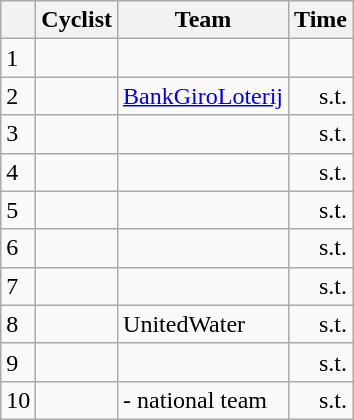<table class="wikitable">
<tr>
<th></th>
<th>Cyclist</th>
<th>Team</th>
<th>Time</th>
</tr>
<tr>
<td>1</td>
<td></td>
<td></td>
<td align="right"></td>
</tr>
<tr>
<td>2</td>
<td></td>
<td><a href='#'>BankGiroLoterij</a></td>
<td align="right">s.t.</td>
</tr>
<tr>
<td>3</td>
<td></td>
<td></td>
<td align="right">s.t.</td>
</tr>
<tr>
<td>4</td>
<td></td>
<td></td>
<td align="right">s.t.</td>
</tr>
<tr>
<td>5</td>
<td></td>
<td></td>
<td align="right">s.t.</td>
</tr>
<tr>
<td>6</td>
<td></td>
<td></td>
<td align="right">s.t.</td>
</tr>
<tr>
<td>7</td>
<td></td>
<td></td>
<td align="right">s.t.</td>
</tr>
<tr>
<td>8</td>
<td></td>
<td>UnitedWater</td>
<td align="right">s.t.</td>
</tr>
<tr>
<td>9</td>
<td></td>
<td></td>
<td align="right">s.t.</td>
</tr>
<tr>
<td>10</td>
<td></td>
<td> - national team</td>
<td align="right">s.t.</td>
</tr>
</table>
